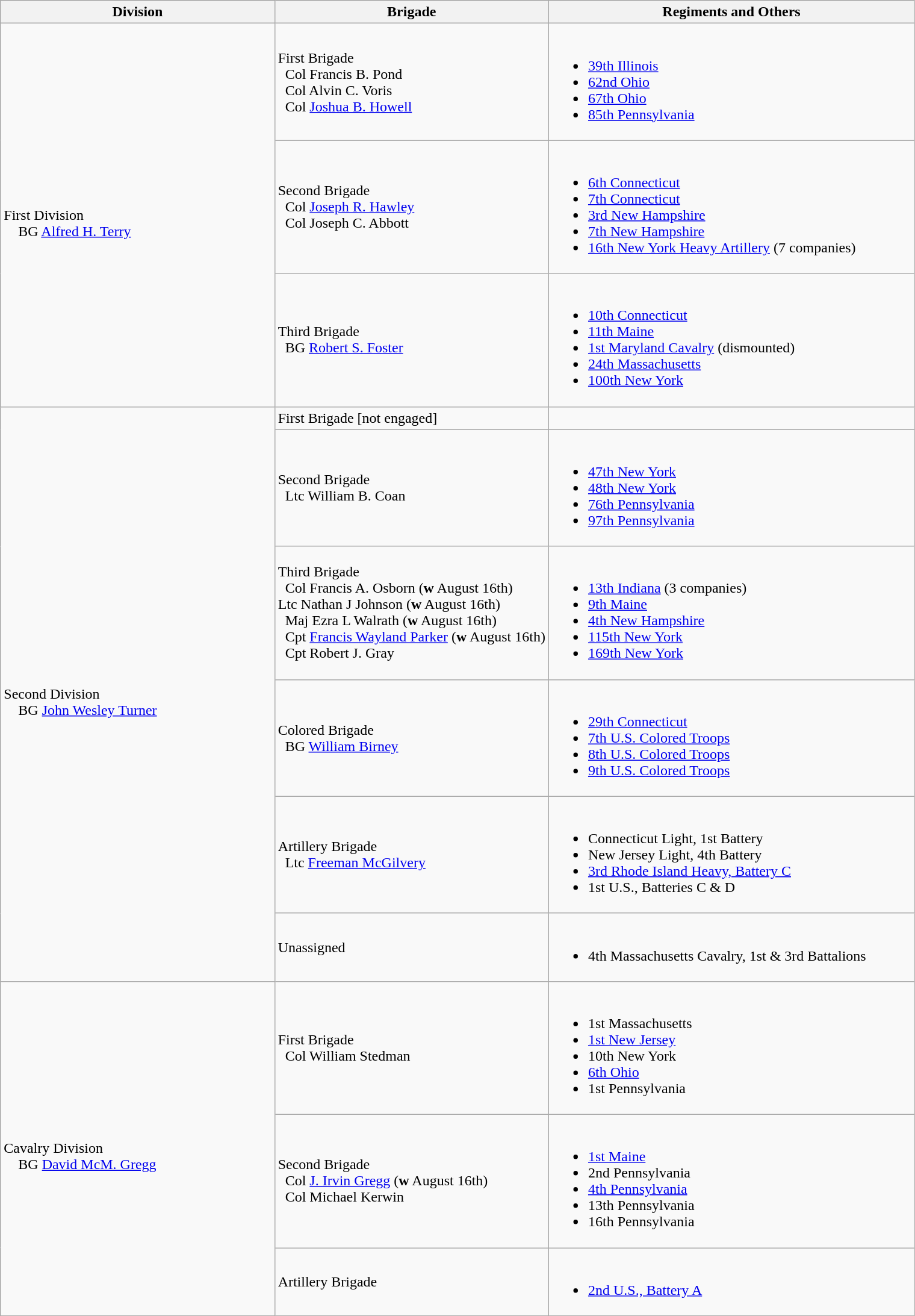<table class="wikitable">
<tr>
<th width=30%>Division</th>
<th width=30%>Brigade</th>
<th>Regiments and Others</th>
</tr>
<tr>
<td rowspan=3><br>First Division
<br>    BG <a href='#'>Alfred H. Terry</a></td>
<td>First Brigade<br>  Col Francis B. Pond
<br>  Col Alvin C. Voris
<br>  Col <a href='#'>Joshua B. Howell</a></td>
<td><br><ul><li><a href='#'>39th Illinois</a></li><li><a href='#'>62nd Ohio</a></li><li><a href='#'>67th Ohio</a></li><li><a href='#'>85th Pennsylvania</a></li></ul></td>
</tr>
<tr>
<td>Second Brigade<br>  Col <a href='#'>Joseph R. Hawley</a>
<br>  Col Joseph C. Abbott</td>
<td><br><ul><li><a href='#'>6th Connecticut</a></li><li><a href='#'>7th Connecticut</a></li><li><a href='#'>3rd New Hampshire</a></li><li><a href='#'>7th New Hampshire</a></li><li><a href='#'>16th New York Heavy Artillery</a> (7 companies)</li></ul></td>
</tr>
<tr>
<td>Third Brigade<br>  BG <a href='#'>Robert S. Foster</a></td>
<td><br><ul><li><a href='#'>10th Connecticut</a></li><li><a href='#'>11th Maine</a></li><li><a href='#'>1st Maryland Cavalry</a> (dismounted)</li><li><a href='#'>24th Massachusetts</a></li><li><a href='#'>100th New York</a></li></ul></td>
</tr>
<tr>
<td rowspan=6><br>Second Division
<br>    BG <a href='#'>John Wesley Turner</a></td>
<td>First Brigade [not engaged]</td>
<td></td>
</tr>
<tr>
<td>Second Brigade<br>  Ltc William B. Coan</td>
<td><br><ul><li><a href='#'>47th New York</a></li><li><a href='#'>48th New York</a></li><li><a href='#'>76th Pennsylvania</a></li><li><a href='#'>97th Pennsylvania</a></li></ul></td>
</tr>
<tr>
<td>Third Brigade<br>  Col Francis A. Osborn (<strong>w</strong> August 16th)
<br>Ltc Nathan J Johnson (<strong>w</strong> August 16th)
<br>  Maj Ezra L Walrath (<strong>w</strong> August 16th)
<br>  Cpt <a href='#'>Francis Wayland Parker</a> (<strong>w</strong> August 16th)
<br>  Cpt Robert J. Gray</td>
<td><br><ul><li><a href='#'>13th Indiana</a> (3 companies)</li><li><a href='#'>9th Maine</a></li><li><a href='#'>4th New Hampshire</a></li><li><a href='#'>115th New York</a></li><li><a href='#'>169th New York</a></li></ul></td>
</tr>
<tr>
<td>Colored Brigade<br>  BG <a href='#'>William Birney</a></td>
<td><br><ul><li><a href='#'>29th Connecticut</a></li><li><a href='#'>7th U.S. Colored Troops</a></li><li><a href='#'>8th U.S. Colored Troops</a></li><li><a href='#'>9th U.S. Colored Troops</a></li></ul></td>
</tr>
<tr>
<td>Artillery Brigade<br>  Ltc <a href='#'>Freeman McGilvery</a></td>
<td><br><ul><li>Connecticut Light, 1st Battery</li><li>New Jersey Light, 4th Battery</li><li><a href='#'>3rd Rhode Island Heavy, Battery C</a></li><li>1st U.S., Batteries C & D</li></ul></td>
</tr>
<tr>
<td>Unassigned</td>
<td><br><ul><li>4th Massachusetts Cavalry, 1st & 3rd Battalions</li></ul></td>
</tr>
<tr>
<td rowspan=3><br>Cavalry	Division
<br>    BG <a href='#'>David McM. Gregg</a></td>
<td>First Brigade<br>  Col William Stedman</td>
<td><br><ul><li>1st Massachusetts</li><li><a href='#'>1st New Jersey</a></li><li>10th New York</li><li><a href='#'>6th Ohio</a></li><li>1st Pennsylvania</li></ul></td>
</tr>
<tr>
<td>Second Brigade<br>  Col <a href='#'>J. Irvin Gregg</a> (<strong>w</strong> August 16th)
<br>  Col Michael Kerwin</td>
<td><br><ul><li><a href='#'>1st Maine</a></li><li>2nd Pennsylvania</li><li><a href='#'>4th Pennsylvania</a></li><li>13th Pennsylvania</li><li>16th Pennsylvania</li></ul></td>
</tr>
<tr>
<td>Artillery Brigade</td>
<td><br><ul><li><a href='#'>2nd U.S., Battery A</a></li></ul></td>
</tr>
</table>
